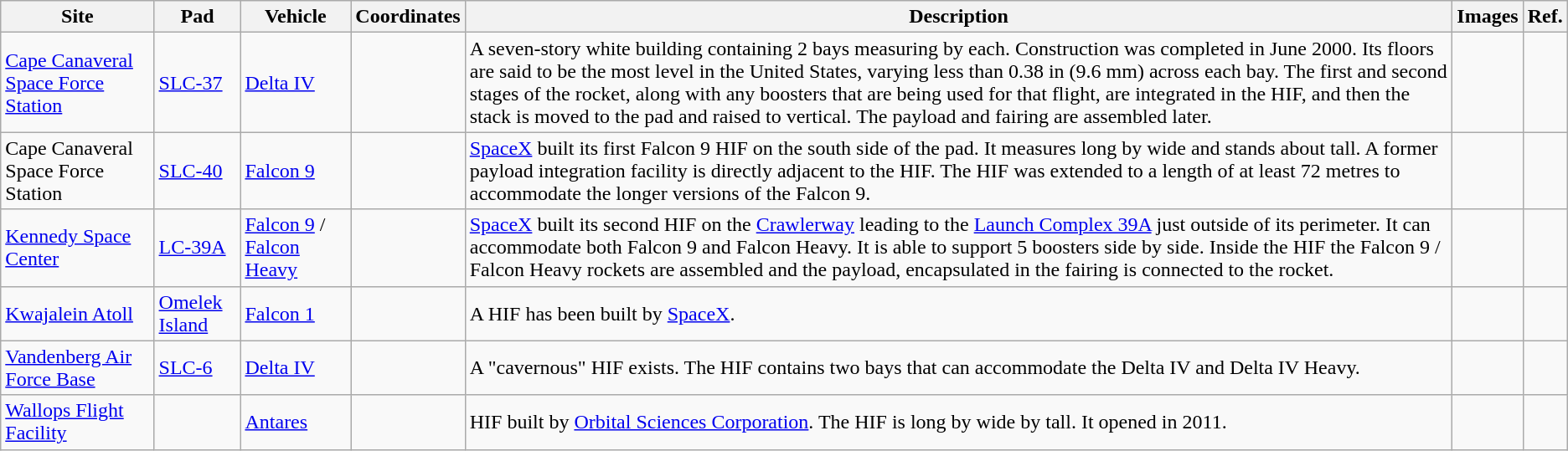<table class="wikitable">
<tr>
<th>Site</th>
<th>Pad</th>
<th>Vehicle</th>
<th>Coordinates</th>
<th>Description</th>
<th>Images</th>
<th>Ref.</th>
</tr>
<tr>
<td><a href='#'>Cape Canaveral Space Force Station</a></td>
<td><a href='#'>SLC-37</a></td>
<td><a href='#'>Delta IV</a></td>
<td></td>
<td>A seven-story white building containing 2 bays measuring  by  each. Construction was completed in June 2000. Its floors are said to be the most level in the United States, varying less than 0.38 in (9.6 mm) across each bay.  The first and second stages of the rocket, along with any boosters that are being used for that flight, are integrated in the HIF, and then the stack is moved to the pad and raised to vertical. The payload and fairing are assembled later.</td>
<td></td>
<td></td>
</tr>
<tr>
<td>Cape Canaveral Space Force Station</td>
<td><a href='#'>SLC-40</a></td>
<td><a href='#'>Falcon 9</a></td>
<td></td>
<td><a href='#'>SpaceX</a> built its first Falcon 9 HIF on the south side of the pad. It measures  long by  wide and stands about  tall. A former payload integration facility is directly adjacent to the HIF. The HIF was extended to a length of at least 72 metres to accommodate the longer versions of the Falcon 9.</td>
<td></td>
<td></td>
</tr>
<tr>
<td><a href='#'>Kennedy Space Center</a></td>
<td><a href='#'>LC-39A</a></td>
<td><a href='#'>Falcon 9</a> / <a href='#'>Falcon Heavy</a></td>
<td></td>
<td><a href='#'>SpaceX</a> built its second HIF on the <a href='#'>Crawlerway</a> leading to the <a href='#'>Launch Complex 39A</a> just outside of its perimeter. It can accommodate both Falcon 9 and Falcon Heavy. It is able to support 5 boosters side by side. Inside the HIF the Falcon 9 / Falcon Heavy rockets are assembled and the payload, encapsulated in the fairing is connected to the rocket.</td>
<td></td>
<td></td>
</tr>
<tr>
<td><a href='#'>Kwajalein Atoll</a></td>
<td><a href='#'>Omelek Island</a></td>
<td><a href='#'>Falcon 1</a></td>
<td></td>
<td>A HIF has been built by <a href='#'>SpaceX</a>.</td>
<td> </td>
<td></td>
</tr>
<tr>
<td><a href='#'>Vandenberg Air Force Base</a></td>
<td><a href='#'>SLC-6</a></td>
<td><a href='#'>Delta IV</a></td>
<td></td>
<td>A "cavernous" HIF exists. The HIF contains two bays that can accommodate the Delta IV and Delta IV Heavy.</td>
<td></td>
<td></td>
</tr>
<tr>
<td><a href='#'>Wallops Flight Facility</a></td>
<td></td>
<td><a href='#'>Antares</a></td>
<td></td>
<td>HIF built by <a href='#'>Orbital Sciences Corporation</a>. The HIF is  long by  wide by  tall. It opened in 2011.</td>
<td></td>
<td></td>
</tr>
</table>
